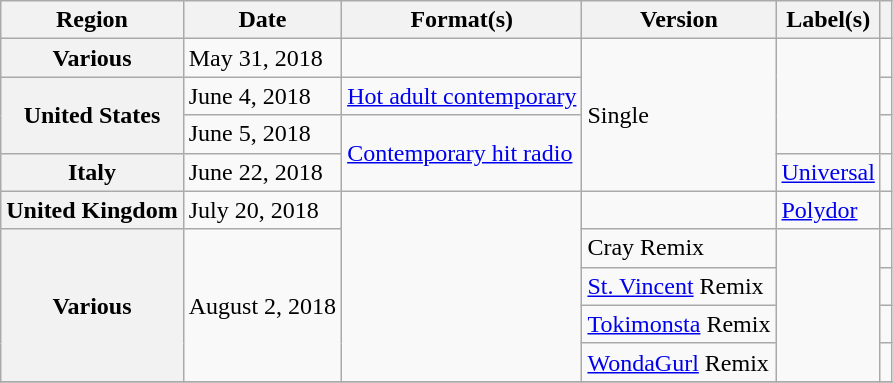<table class="wikitable plainrowheaders">
<tr>
<th scope="col">Region</th>
<th scope="col">Date</th>
<th scope="col">Format(s)</th>
<th scope="col">Version</th>
<th scope="col">Label(s)</th>
<th scope="col"></th>
</tr>
<tr>
<th scope="row">Various</th>
<td>May 31, 2018</td>
<td scope="row"></td>
<td rowspan="4">Single</td>
<td rowspan="3"></td>
<td style="text-align:center;"></td>
</tr>
<tr>
<th rowspan="2" scope="row">United States</th>
<td>June 4, 2018</td>
<td><a href='#'>Hot adult contemporary</a></td>
<td style="text-align:center;"></td>
</tr>
<tr>
<td>June 5, 2018</td>
<td rowspan="2"><a href='#'>Contemporary hit radio</a></td>
<td style="text-align:center;"></td>
</tr>
<tr>
<th scope="row">Italy</th>
<td>June 22, 2018</td>
<td><a href='#'>Universal</a></td>
<td style="text-align:center;"></td>
</tr>
<tr>
<th scope="row">United Kingdom</th>
<td>July 20, 2018</td>
<td rowspan="5"></td>
<td></td>
<td><a href='#'>Polydor</a></td>
<td style="text-align:center;"></td>
</tr>
<tr>
<th scope="row" rowspan="4">Various</th>
<td rowspan="4">August 2, 2018</td>
<td>Cray Remix</td>
<td rowspan="4"></td>
<td style="text-align:center;"></td>
</tr>
<tr>
<td><a href='#'>St. Vincent</a> Remix</td>
<td style="text-align:center;"></td>
</tr>
<tr>
<td><a href='#'>Tokimonsta</a> Remix</td>
<td style="text-align:center;"></td>
</tr>
<tr>
<td><a href='#'>WondaGurl</a> Remix</td>
<td style="text-align:center;"></td>
</tr>
<tr>
</tr>
</table>
